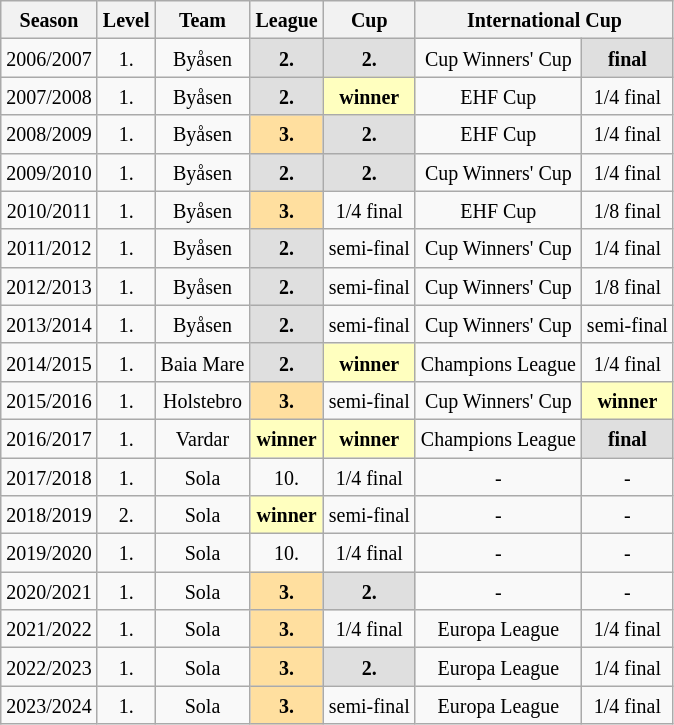<table class="wikitable mw-collapsible mw-collapsed" style="text-align:center">
<tr>
<th><small>Season</small></th>
<th><small>Level</small></th>
<th><small>Team</small></th>
<th><small>League</small></th>
<th><small>Cup</small></th>
<th colspan="2"><small>International Cup</small></th>
</tr>
<tr>
<td><small>2006/2007</small></td>
<td><small>1.</small></td>
<td><small>Byåsen</small></td>
<td style="background-color:#DFDFDF"><small><strong>2.</strong></small></td>
<td style="background-color:#DFDFDF"><small><strong>2.</strong></small></td>
<td><small>Cup Winners' Cup</small></td>
<td style="background-color:#DFDFDF"><small><strong>final</strong></small></td>
</tr>
<tr>
<td><small>2007/2008</small></td>
<td><small>1.</small></td>
<td><small>Byåsen</small></td>
<td style="background-color:#DFDFDF"><small><strong>2.</strong></small></td>
<td style="background-color:#FFFFBF"><small><strong>winner</strong></small></td>
<td><small>EHF Cup</small></td>
<td><small>1/4 final</small></td>
</tr>
<tr>
<td><small>2008/2009</small></td>
<td><small>1.</small></td>
<td><small>Byåsen</small></td>
<td style="background-color:#FFDF9F"><small><strong>3.</strong></small></td>
<td style="background-color:#DFDFDF"><small><strong>2.</strong></small></td>
<td><small>EHF Cup</small></td>
<td><small>1/4 final</small></td>
</tr>
<tr>
<td><small>2009/2010</small></td>
<td><small>1.</small></td>
<td><small>Byåsen</small></td>
<td style="background-color:#DFDFDF"><small><strong>2.</strong></small></td>
<td style="background-color:#DFDFDF"><small><strong>2.</strong></small></td>
<td><small>Cup Winners' Cup</small></td>
<td><small>1/4 final</small></td>
</tr>
<tr>
<td><small>2010/2011</small></td>
<td><small>1.</small></td>
<td><small>Byåsen</small></td>
<td style="background-color:#FFDF9F"><small><strong>3.</strong></small></td>
<td><small>1/4 final</small></td>
<td><small>EHF Cup</small></td>
<td><small>1/8 final</small></td>
</tr>
<tr>
<td><small>2011/2012</small></td>
<td><small>1.</small></td>
<td><small>Byåsen</small></td>
<td style="background-color:#DFDFDF"><small><strong>2.</strong></small></td>
<td><small>semi-final</small></td>
<td><small>Cup Winners' Cup</small></td>
<td><small>1/4 final</small></td>
</tr>
<tr>
<td><small>2012/2013</small></td>
<td><small>1.</small></td>
<td><small>Byåsen</small></td>
<td style="background-color:#DFDFDF"><small><strong>2.</strong></small></td>
<td><small>semi-final</small></td>
<td><small>Cup Winners' Cup</small></td>
<td><small>1/8 final</small></td>
</tr>
<tr>
<td><small>2013/2014</small></td>
<td><small>1.</small></td>
<td><small>Byåsen</small></td>
<td style="background-color:#DFDFDF"><small><strong>2.</strong></small></td>
<td><small>semi-final</small></td>
<td><small>Cup Winners' Cup</small></td>
<td><small>semi-final</small></td>
</tr>
<tr>
<td><small>2014/2015</small></td>
<td><small>1.</small></td>
<td><small>Baia Mare</small></td>
<td style="background-color:#DFDFDF"><small><strong>2.</strong></small></td>
<td style="background-color:#FFFFBF"><small><strong>winner</strong></small></td>
<td><small>Champions League</small></td>
<td><small>1/4 final</small></td>
</tr>
<tr>
<td><small>2015/2016</small></td>
<td><small>1.</small></td>
<td><small>Holstebro</small></td>
<td style="background-color:#FFDF9F"><small><strong>3.</strong></small></td>
<td><small>semi-final</small></td>
<td><small>Cup Winners' Cup</small></td>
<td style="background-color:#FFFFBF"><small><strong>winner</strong></small></td>
</tr>
<tr>
<td><small>2016/2017</small></td>
<td><small>1.</small></td>
<td><small>Vardar</small></td>
<td style="background-color:#FFFFBF"><small><strong>winner</strong></small></td>
<td style="background-color:#FFFFBF"><small><strong>winner</strong></small></td>
<td><small>Champions League</small></td>
<td style="background-color:#DFDFDF"><small><strong>final</strong></small></td>
</tr>
<tr>
<td><small>2017/2018</small></td>
<td><small>1.</small></td>
<td><small>Sola</small></td>
<td><small>10.</small></td>
<td><small>1/4 final</small></td>
<td><small>-</small></td>
<td><small>-</small></td>
</tr>
<tr>
<td><small>2018/2019</small></td>
<td><small>2.</small></td>
<td><small>Sola</small></td>
<td style="background-color:#FFFFBF"><small><strong>winner</strong></small></td>
<td><small>semi-final</small></td>
<td><small>-</small></td>
<td><small>-</small></td>
</tr>
<tr>
<td><small>2019/2020</small></td>
<td><small>1.</small></td>
<td><small>Sola</small></td>
<td><small>10.</small></td>
<td><small>1/4 final</small></td>
<td><small>-</small></td>
<td><small>-</small></td>
</tr>
<tr>
<td><small>2020/2021</small></td>
<td><small>1.</small></td>
<td><small>Sola</small></td>
<td style="background-color:#FFDF9F"><small><strong>3.</strong></small></td>
<td style="background-color:#DFDFDF"><small><strong>2.</strong></small></td>
<td><small>-</small></td>
<td><small>-</small></td>
</tr>
<tr>
<td><small>2021/2022</small></td>
<td><small>1.</small></td>
<td><small>Sola</small></td>
<td style="background-color:#FFDF9F"><small><strong>3.</strong></small></td>
<td><small>1/4 final</small></td>
<td><small>Europa League</small></td>
<td><small>1/4 final</small></td>
</tr>
<tr>
<td><small>2022/2023</small></td>
<td><small>1.</small></td>
<td><small>Sola</small></td>
<td style="background-color:#FFDF9F"><small><strong>3.</strong></small></td>
<td style="background-color:#DFDFDF"><small><strong>2.</strong></small></td>
<td><small>Europa League</small></td>
<td><small>1/4 final</small></td>
</tr>
<tr>
<td><small>2023/2024</small></td>
<td><small>1.</small></td>
<td><small>Sola</small></td>
<td style="background-color:#FFDF9F"><small><strong>3.</strong></small></td>
<td><small>semi-final</small></td>
<td><small>Europa League</small></td>
<td><small>1/4 final</small></td>
</tr>
</table>
